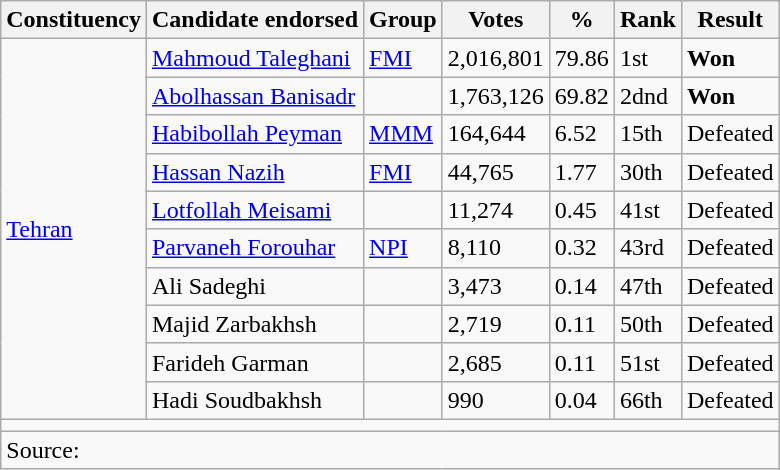<table class="wikitable">
<tr>
<th>Constituency</th>
<th>Candidate endorsed</th>
<th>Group</th>
<th>Votes</th>
<th>%</th>
<th>Rank</th>
<th>Result</th>
</tr>
<tr>
<td rowspan=10><a href='#'>Tehran</a></td>
<td><a href='#'>Mahmoud Taleghani</a></td>
<td><a href='#'>FMI</a></td>
<td>2,016,801</td>
<td>79.86</td>
<td>1st</td>
<td><strong>Won</strong></td>
</tr>
<tr>
<td><a href='#'>Abolhassan Banisadr</a></td>
<td></td>
<td>1,763,126</td>
<td>69.82</td>
<td>2dnd</td>
<td><strong>Won</strong></td>
</tr>
<tr>
<td><a href='#'>Habibollah Peyman</a></td>
<td><a href='#'>MMM</a></td>
<td>164,644</td>
<td>6.52</td>
<td>15th</td>
<td>Defeated</td>
</tr>
<tr>
<td><a href='#'>Hassan Nazih</a></td>
<td><a href='#'>FMI</a></td>
<td>44,765</td>
<td>1.77</td>
<td>30th</td>
<td>Defeated</td>
</tr>
<tr>
<td><a href='#'>Lotfollah Meisami</a></td>
<td></td>
<td>11,274</td>
<td>0.45</td>
<td>41st</td>
<td>Defeated</td>
</tr>
<tr>
<td><a href='#'>Parvaneh Forouhar</a></td>
<td><a href='#'>NPI</a></td>
<td>8,110</td>
<td>0.32</td>
<td>43rd</td>
<td>Defeated</td>
</tr>
<tr>
<td>Ali Sadeghi</td>
<td></td>
<td>3,473</td>
<td>0.14</td>
<td>47th</td>
<td>Defeated</td>
</tr>
<tr>
<td>Majid Zarbakhsh</td>
<td></td>
<td>2,719</td>
<td>0.11</td>
<td>50th</td>
<td>Defeated</td>
</tr>
<tr>
<td>Farideh Garman</td>
<td></td>
<td>2,685</td>
<td>0.11</td>
<td>51st</td>
<td>Defeated</td>
</tr>
<tr>
<td>Hadi Soudbakhsh</td>
<td></td>
<td>990</td>
<td>0.04</td>
<td>66th</td>
<td>Defeated</td>
</tr>
<tr>
<td colspan=10></td>
</tr>
<tr>
<td colspan=10>Source: </td>
</tr>
</table>
